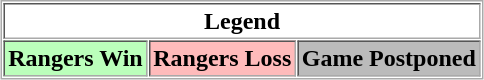<table align="center" border="1" cellpadding="2" cellspacing="1" style="border:1px solid #aaa">
<tr>
<th colspan="3">Legend</th>
</tr>
<tr>
<th style="background:#bbffbb;">Rangers Win</th>
<th style="background:#ffbbbb;">Rangers Loss</th>
<th style="background:#bbb;">Game Postponed</th>
</tr>
</table>
